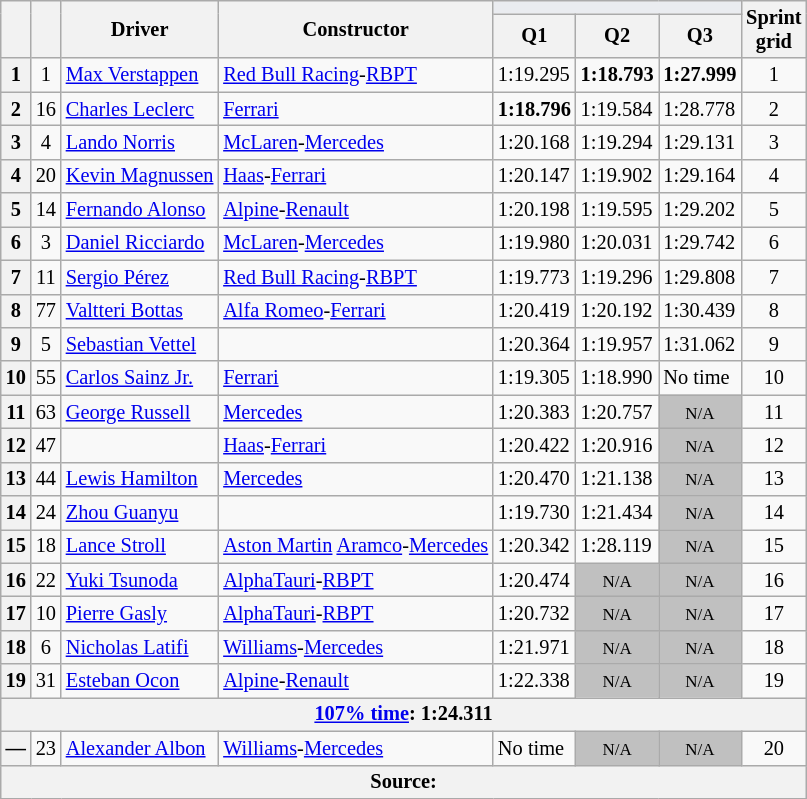<table class="wikitable sortable" style="font-size: 85%;">
<tr>
<th rowspan="2"></th>
<th rowspan="2"></th>
<th rowspan="2">Driver</th>
<th rowspan="2">Constructor</th>
<th colspan="3" style="background:#eaecf0; text-align:center;"></th>
<th rowspan="2">Sprint<br>grid</th>
</tr>
<tr>
<th scope="col">Q1</th>
<th scope="col">Q2</th>
<th scope="col">Q3</th>
</tr>
<tr>
<th scope="row">1</th>
<td align="center">1</td>
<td data-sort-value="ver"> <a href='#'>Max Verstappen</a></td>
<td><a href='#'>Red Bull Racing</a>-<a href='#'>RBPT</a></td>
<td>1:19.295</td>
<td><strong>1:18.793</strong></td>
<td><strong>1:27.999</strong></td>
<td align="center">1</td>
</tr>
<tr>
<th scope="row">2</th>
<td align="center">16</td>
<td data-sort-value="lec"> <a href='#'>Charles Leclerc</a></td>
<td><a href='#'>Ferrari</a></td>
<td><strong>1:18.796</strong></td>
<td>1:19.584</td>
<td>1:28.778</td>
<td align="center">2</td>
</tr>
<tr>
<th scope="row">3</th>
<td align="center">4</td>
<td data-sort-value="nor"> <a href='#'>Lando Norris</a></td>
<td><a href='#'>McLaren</a>-<a href='#'>Mercedes</a></td>
<td>1:20.168</td>
<td>1:19.294</td>
<td>1:29.131</td>
<td align="center">3</td>
</tr>
<tr>
<th scope="row">4</th>
<td align="center">20</td>
<td data-sort-value="mag"> <a href='#'>Kevin Magnussen</a></td>
<td><a href='#'>Haas</a>-<a href='#'>Ferrari</a></td>
<td>1:20.147</td>
<td>1:19.902</td>
<td>1:29.164</td>
<td align="center">4</td>
</tr>
<tr>
<th scope="row">5</th>
<td align="center">14</td>
<td data-sort-value="alo"> <a href='#'>Fernando Alonso</a></td>
<td><a href='#'>Alpine</a>-<a href='#'>Renault</a></td>
<td>1:20.198</td>
<td>1:19.595</td>
<td>1:29.202</td>
<td align="center">5</td>
</tr>
<tr>
<th scope="row">6</th>
<td align="center">3</td>
<td data-sort-value="ric"> <a href='#'>Daniel Ricciardo</a></td>
<td><a href='#'>McLaren</a>-<a href='#'>Mercedes</a></td>
<td>1:19.980</td>
<td>1:20.031</td>
<td>1:29.742</td>
<td align="center">6</td>
</tr>
<tr>
<th scope="row">7</th>
<td align="center">11</td>
<td data-sort-value="per"> <a href='#'>Sergio Pérez</a></td>
<td><a href='#'>Red Bull Racing</a>-<a href='#'>RBPT</a></td>
<td>1:19.773</td>
<td>1:19.296</td>
<td>1:29.808</td>
<td align="center">7</td>
</tr>
<tr>
<th scope="row">8</th>
<td align="center">77</td>
<td data-sort-value="bot"> <a href='#'>Valtteri Bottas</a></td>
<td><a href='#'>Alfa Romeo</a>-<a href='#'>Ferrari</a></td>
<td>1:20.419</td>
<td>1:20.192</td>
<td>1:30.439</td>
<td align="center">8</td>
</tr>
<tr>
<th scope="row">9</th>
<td align="center">5</td>
<td data-sort-value="vet"> <a href='#'>Sebastian Vettel</a></td>
<td></td>
<td>1:20.364</td>
<td>1:19.957</td>
<td>1:31.062</td>
<td align="center">9</td>
</tr>
<tr>
<th scope="row">10</th>
<td align="center">55</td>
<td data-sort-value="sai"> <a href='#'>Carlos Sainz Jr.</a></td>
<td><a href='#'>Ferrari</a></td>
<td>1:19.305</td>
<td>1:18.990</td>
<td data-sort-value="2">No time</td>
<td align="center">10</td>
</tr>
<tr>
<th scope="row">11</th>
<td align="center">63</td>
<td data-sort-value="rus"> <a href='#'>George Russell</a></td>
<td><a href='#'>Mercedes</a></td>
<td>1:20.383</td>
<td>1:20.757</td>
<td data-sort-value="11" align="center" style="background: silver"><small>N/A</small></td>
<td align="center">11</td>
</tr>
<tr>
<th scope="row">12</th>
<td align="center">47</td>
<td data-sort-value="sch"></td>
<td><a href='#'>Haas</a>-<a href='#'>Ferrari</a></td>
<td>1:20.422</td>
<td>1:20.916</td>
<td data-sort-value="12" align="center" style="background: silver"><small>N/A</small></td>
<td align="center">12</td>
</tr>
<tr>
<th scope="row">13</th>
<td align="center">44</td>
<td data-sort-value="ham"> <a href='#'>Lewis Hamilton</a></td>
<td><a href='#'>Mercedes</a></td>
<td>1:20.470</td>
<td>1:21.138</td>
<td data-sort-value="13" align="center" style="background: silver"><small>N/A</small></td>
<td align="center">13</td>
</tr>
<tr>
<th scope="row">14</th>
<td align="center">24</td>
<td data-sort-value="zho"> <a href='#'>Zhou Guanyu</a></td>
<td></td>
<td>1:19.730</td>
<td>1:21.434</td>
<td data-sort-value="14" align="center" style="background: silver"><small>N/A</small></td>
<td align="center">14</td>
</tr>
<tr>
<th scope="row">15</th>
<td align="center">18</td>
<td data-sort-value="str"> <a href='#'>Lance Stroll</a></td>
<td><a href='#'>Aston Martin</a> <a href='#'>Aramco</a>-<a href='#'>Mercedes</a></td>
<td>1:20.342</td>
<td>1:28.119</td>
<td data-sort-value="15" align="center" style="background: silver"><small>N/A</small></td>
<td align="center">15</td>
</tr>
<tr>
<th scope="row">16</th>
<td align="center">22</td>
<td data-sort-value="tsu"> <a href='#'>Yuki Tsunoda</a></td>
<td><a href='#'>AlphaTauri</a>-<a href='#'>RBPT</a></td>
<td>1:20.474</td>
<td data-sort-value="16" align="center" style="background: silver"><small>N/A</small></td>
<td data-sort-value="16" align="center" style="background: silver"><small>N/A</small></td>
<td align="center">16</td>
</tr>
<tr>
<th scope="row">17</th>
<td align="center">10</td>
<td data-sort-value="gas"> <a href='#'>Pierre Gasly</a></td>
<td><a href='#'>AlphaTauri</a>-<a href='#'>RBPT</a></td>
<td>1:20.732</td>
<td data-sort-value="17" align="center" style="background: silver"><small>N/A</small></td>
<td data-sort-value="17" align="center" style="background: silver"><small>N/A</small></td>
<td align="center">17</td>
</tr>
<tr>
<th scope="row">18</th>
<td align="center">6</td>
<td data-sort-value="lat"> <a href='#'>Nicholas Latifi</a></td>
<td><a href='#'>Williams</a>-<a href='#'>Mercedes</a></td>
<td>1:21.971</td>
<td data-sort-value="18" align="center" style="background: silver"><small>N/A</small></td>
<td data-sort-value="18" align="center" style="background: silver"><small>N/A</small></td>
<td align="center">18</td>
</tr>
<tr>
<th scope="row">19</th>
<td align="center">31</td>
<td data-sort-value="oco"> <a href='#'>Esteban Ocon</a></td>
<td><a href='#'>Alpine</a>-<a href='#'>Renault</a></td>
<td>1:22.338</td>
<td data-sort-value="19" align="center" style="background: silver"><small>N/A</small></td>
<td data-sort-value="19" align="center" style="background: silver"><small>N/A</small></td>
<td align="center">19</td>
</tr>
<tr class="sortbottom">
<th colspan="8"><a href='#'>107% time</a>: 1:24.311</th>
</tr>
<tr>
<th scope="row" data-sort-value="20">—</th>
<td align="center">23</td>
<td data-sort-value="alb"> <a href='#'>Alexander Albon</a></td>
<td><a href='#'>Williams</a>-<a href='#'>Mercedes</a></td>
<td>No time</td>
<td data-sort-value="20" align="center" style="background: silver"><small>N/A</small></td>
<td data-sort-value="20" align="center" style="background: silver"><small>N/A</small></td>
<td align="center">20</td>
</tr>
<tr>
<th colspan="8">Source:</th>
</tr>
</table>
